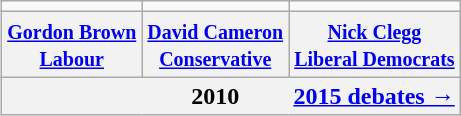<table class="wikitable" style="float:right;margin-left:1em;text-align:center;">
<tr>
<td></td>
<td></td>
<td></td>
</tr>
<tr>
<th><small><a href='#'>Gordon Brown</a> <br> <a href='#'>Labour</a></small></th>
<th><small><a href='#'>David Cameron</a> <br> <a href='#'>Conservative</a></small></th>
<th><small><a href='#'>Nick Clegg</a> <br> <a href='#'>Liberal Democrats</a></small></th>
</tr>
<tr>
<th style="border-right:solid 0 black;"></th>
<th style="border-left:solid 0 black; border-right:solid 0 black;">2010</th>
<th style="border-left:solid 0 black; text-align:right;"><a href='#'>2015 debates →</a></th>
</tr>
</table>
